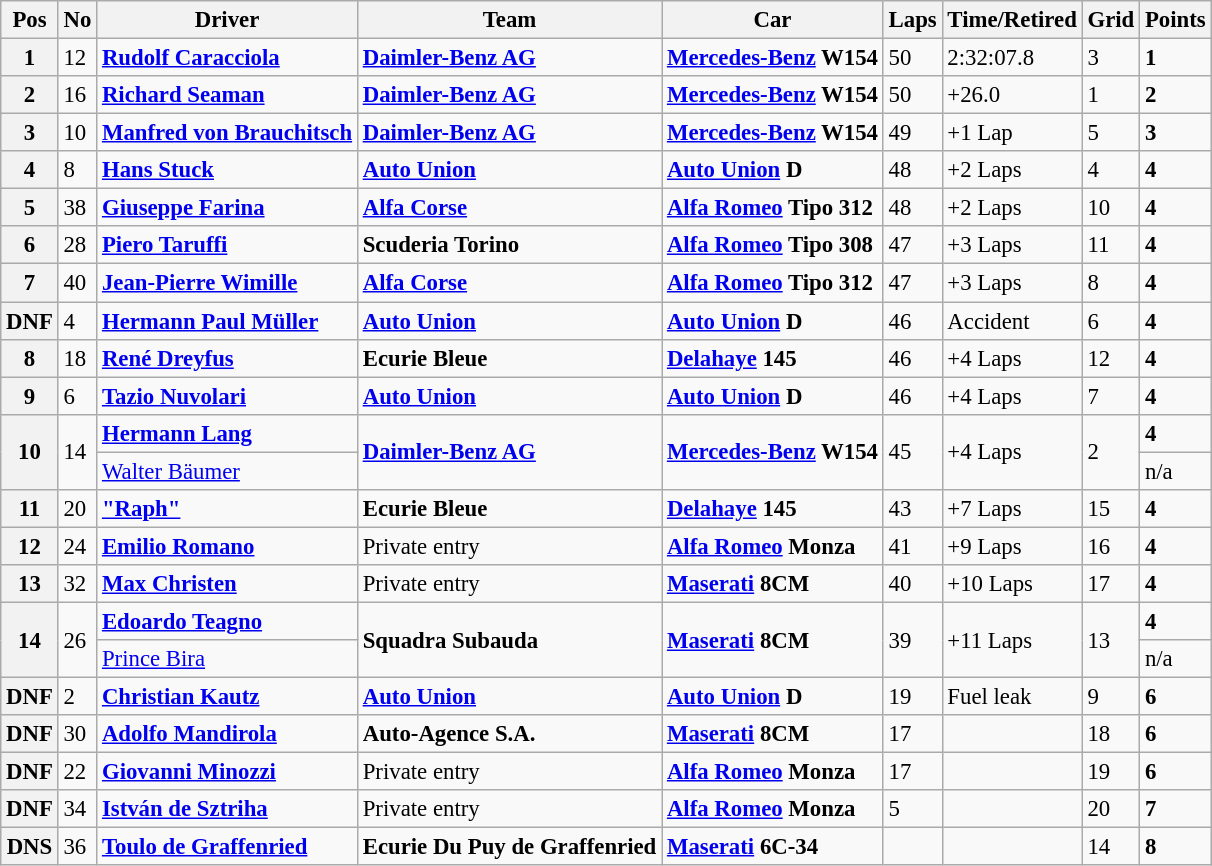<table class="wikitable" style="font-size: 95%;">
<tr>
<th>Pos</th>
<th>No</th>
<th>Driver</th>
<th>Team</th>
<th>Car</th>
<th>Laps</th>
<th>Time/Retired</th>
<th>Grid</th>
<th>Points</th>
</tr>
<tr>
<th>1</th>
<td>12</td>
<td> <strong><a href='#'>Rudolf Caracciola</a></strong></td>
<td><strong><a href='#'>Daimler-Benz AG</a></strong></td>
<td><strong><a href='#'>Mercedes-Benz</a> W154</strong></td>
<td>50</td>
<td>2:32:07.8</td>
<td>3</td>
<td><strong>1</strong></td>
</tr>
<tr>
<th>2</th>
<td>16</td>
<td> <strong><a href='#'>Richard Seaman</a></strong></td>
<td><strong><a href='#'>Daimler-Benz AG</a></strong></td>
<td><strong><a href='#'>Mercedes-Benz</a> W154</strong></td>
<td>50</td>
<td>+26.0</td>
<td>1</td>
<td><strong>2</strong></td>
</tr>
<tr>
<th>3</th>
<td>10</td>
<td> <strong><a href='#'>Manfred von Brauchitsch</a></strong></td>
<td><strong><a href='#'>Daimler-Benz AG</a></strong></td>
<td><strong><a href='#'>Mercedes-Benz</a> W154</strong></td>
<td>49</td>
<td>+1 Lap</td>
<td>5</td>
<td><strong>3</strong></td>
</tr>
<tr>
<th>4</th>
<td>8</td>
<td> <strong><a href='#'>Hans Stuck</a></strong></td>
<td><strong><a href='#'>Auto Union</a></strong></td>
<td><strong><a href='#'>Auto Union</a> D</strong></td>
<td>48</td>
<td>+2 Laps</td>
<td>4</td>
<td><strong>4</strong></td>
</tr>
<tr>
<th>5</th>
<td>38</td>
<td> <strong><a href='#'>Giuseppe Farina</a></strong></td>
<td><strong><a href='#'>Alfa Corse</a></strong></td>
<td><strong><a href='#'>Alfa Romeo</a> Tipo 312</strong></td>
<td>48</td>
<td>+2 Laps</td>
<td>10</td>
<td><strong>4</strong></td>
</tr>
<tr>
<th>6</th>
<td>28</td>
<td> <strong><a href='#'>Piero Taruffi</a></strong></td>
<td><strong>Scuderia Torino</strong></td>
<td><strong><a href='#'>Alfa Romeo</a> Tipo 308</strong></td>
<td>47</td>
<td>+3 Laps</td>
<td>11</td>
<td><strong>4</strong></td>
</tr>
<tr>
<th>7</th>
<td>40</td>
<td> <strong><a href='#'>Jean-Pierre Wimille</a></strong></td>
<td><strong><a href='#'>Alfa Corse</a></strong></td>
<td><strong><a href='#'>Alfa Romeo</a> Tipo 312</strong></td>
<td>47</td>
<td>+3 Laps</td>
<td>8</td>
<td><strong>4</strong></td>
</tr>
<tr>
<th>DNF</th>
<td>4</td>
<td> <strong><a href='#'>Hermann Paul Müller</a></strong></td>
<td><strong><a href='#'>Auto Union</a></strong></td>
<td><strong><a href='#'>Auto Union</a> D</strong></td>
<td>46</td>
<td>Accident</td>
<td>6</td>
<td><strong>4</strong></td>
</tr>
<tr>
<th>8</th>
<td>18</td>
<td> <strong><a href='#'>René Dreyfus</a></strong></td>
<td><strong>Ecurie Bleue</strong></td>
<td><strong><a href='#'>Delahaye</a> 145</strong></td>
<td>46</td>
<td>+4 Laps</td>
<td>12</td>
<td><strong>4</strong></td>
</tr>
<tr>
<th>9</th>
<td>6</td>
<td> <strong><a href='#'>Tazio Nuvolari</a></strong></td>
<td><strong><a href='#'>Auto Union</a></strong></td>
<td><strong><a href='#'>Auto Union</a> D</strong></td>
<td>46</td>
<td>+4 Laps</td>
<td>7</td>
<td><strong>4</strong></td>
</tr>
<tr>
<th rowspan=2>10</th>
<td rowspan=2>14</td>
<td> <strong><a href='#'>Hermann Lang</a></strong></td>
<td rowspan=2><strong><a href='#'>Daimler-Benz AG</a></strong></td>
<td rowspan=2><strong><a href='#'>Mercedes-Benz</a> W154</strong></td>
<td rowspan=2>45</td>
<td rowspan=2>+4 Laps</td>
<td rowspan=2>2</td>
<td><strong>4</strong></td>
</tr>
<tr>
<td> <a href='#'>Walter Bäumer</a></td>
<td>n/a</td>
</tr>
<tr>
<th>11</th>
<td>20</td>
<td> <strong><a href='#'>"Raph"</a></strong></td>
<td><strong>Ecurie Bleue</strong></td>
<td><strong><a href='#'>Delahaye</a> 145</strong></td>
<td>43</td>
<td>+7 Laps</td>
<td>15</td>
<td><strong>4</strong></td>
</tr>
<tr>
<th>12</th>
<td>24</td>
<td> <strong><a href='#'>Emilio Romano</a></strong></td>
<td>Private entry</td>
<td><strong><a href='#'>Alfa Romeo</a> Monza</strong></td>
<td>41</td>
<td>+9 Laps</td>
<td>16</td>
<td><strong>4</strong></td>
</tr>
<tr>
<th>13</th>
<td>32</td>
<td> <strong><a href='#'>Max Christen</a></strong></td>
<td>Private entry</td>
<td><strong><a href='#'>Maserati</a> 8CM</strong></td>
<td>40</td>
<td>+10 Laps</td>
<td>17</td>
<td><strong>4</strong></td>
</tr>
<tr>
<th rowspan=2>14</th>
<td rowspan=2>26</td>
<td> <strong><a href='#'>Edoardo Teagno</a></strong></td>
<td rowspan=2><strong>Squadra Subauda</strong></td>
<td rowspan=2><strong><a href='#'>Maserati</a> 8CM</strong></td>
<td rowspan=2>39</td>
<td rowspan=2>+11 Laps</td>
<td rowspan=2>13</td>
<td><strong>4</strong></td>
</tr>
<tr>
<td> <a href='#'>Prince Bira</a></td>
<td>n/a</td>
</tr>
<tr>
<th>DNF</th>
<td>2</td>
<td> <strong><a href='#'>Christian Kautz</a></strong></td>
<td><strong><a href='#'>Auto Union</a></strong></td>
<td><strong><a href='#'>Auto Union</a> D</strong></td>
<td>19</td>
<td>Fuel leak</td>
<td>9</td>
<td><strong>6</strong></td>
</tr>
<tr>
<th>DNF</th>
<td>30</td>
<td> <strong><a href='#'>Adolfo Mandirola</a></strong></td>
<td><strong>Auto-Agence S.A.</strong></td>
<td><strong><a href='#'>Maserati</a> 8CM</strong></td>
<td>17</td>
<td></td>
<td>18</td>
<td><strong>6</strong></td>
</tr>
<tr>
<th>DNF</th>
<td>22</td>
<td> <strong><a href='#'>Giovanni Minozzi</a></strong></td>
<td>Private entry</td>
<td><strong><a href='#'>Alfa Romeo</a> Monza</strong></td>
<td>17</td>
<td></td>
<td>19</td>
<td><strong>6</strong></td>
</tr>
<tr>
<th>DNF</th>
<td>34</td>
<td> <strong><a href='#'>István de Sztriha</a></strong></td>
<td>Private entry</td>
<td><strong><a href='#'>Alfa Romeo</a> Monza</strong></td>
<td>5</td>
<td></td>
<td>20</td>
<td><strong>7</strong></td>
</tr>
<tr>
<th>DNS</th>
<td>36</td>
<td> <strong><a href='#'>Toulo de Graffenried</a></strong></td>
<td><strong>Ecurie Du Puy de Graffenried</strong></td>
<td><strong><a href='#'>Maserati</a> 6C-34</strong></td>
<td></td>
<td></td>
<td>14</td>
<td><strong>8</strong></td>
</tr>
</table>
